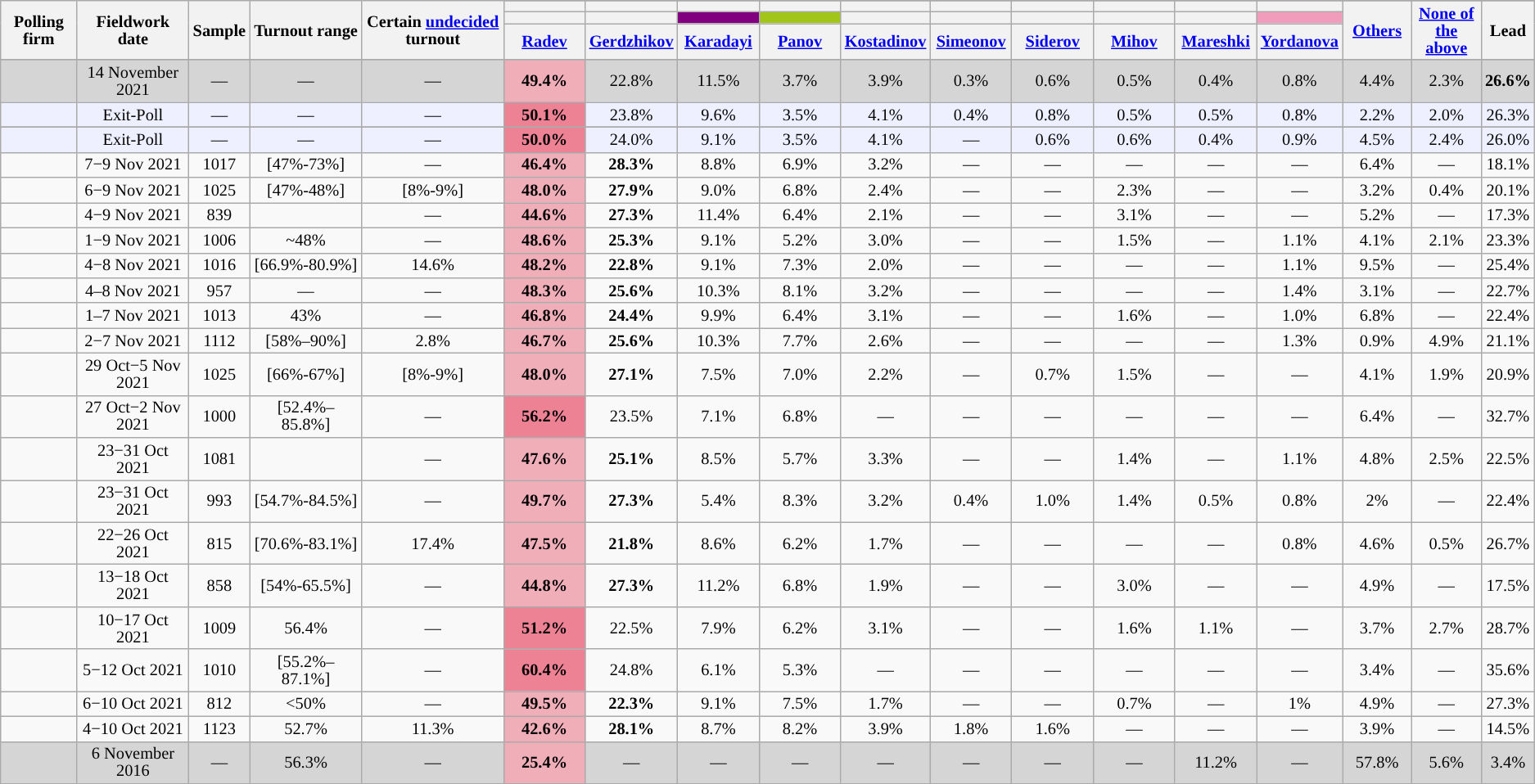<table class="wikitable" style="text-align:center;font-size:85%;line-height:14px;">
<tr>
<th rowspan=4>Polling firm</th>
<th rowspan=4>Fieldwork date</th>
<th rowspan=4>Sample</th>
<th rowspan=4>Turnout range</th>
<th rowspan=4>Certain <a href='#'>undecided</a> turnout</th>
</tr>
<tr>
<th style="width:60px;"></th>
<th style="width:60px;"></th>
<th style="width:60px;"></th>
<th style="width:60px;"></th>
<th style="width:60px;"></th>
<th style="width:60px;"></th>
<th style="width:60px;"></th>
<th style="width:60px;"></th>
<th style="width:60px;"></th>
<th style="width:60px;"></th>
<th rowspan=3 class="unsortable" style="width:50px;"><a href='#'>Others</a></th>
<th rowspan=3 class="unsortable" style="width:50px;"><a href='#'>None of the above</a></th>
<th rowspan=3>Lead</th>
</tr>
<tr>
<th data-sort-type="number" style="background:"></th>
<th data-sort-type="number" style="background:"></th>
<th data-sort-type="number" style="background:#800080" ></th>
<th data-sort-type="number" style="background:#A1C619" ></th>
<th data-sort-type="number" style="background:"></th>
<th data-sort-type="number" style="background:"></th>
<th data-sort-type="number" style="background:"></th>
<th data-sort-type="number" style="background:"></th>
<th data-sort-type="number" style="background:"></th>
<th data-sort-type="number" style="background:#F19CBB" ></th>
</tr>
<tr>
<th><a href='#'>Radev</a><br></th>
<th><a href='#'>Gerdzhikov</a><br></th>
<th><a href='#'>Karadayi</a><br></th>
<th><a href='#'>Panov</a><br></th>
<th><a href='#'>Kostadinov</a><br></th>
<th><a href='#'>Simeonov</a><br></th>
<th><a href='#'>Siderov</a><br></th>
<th><a href='#'>Mihov</a><br></th>
<th><a href='#'>Mareshki</a><br></th>
<th><a href='#'>Yordanova</a><br></th>
</tr>
<tr>
</tr>
<tr>
</tr>
<tr style="background:#D5D5D5;">
<td></td>
<td>14 November 2021</td>
<td>—</td>
<td>—</td>
<td>—</td>
<td bgcolor="#EFAEB8"><strong>49.4%</strong></td>
<td>22.8%</td>
<td>11.5%</td>
<td>3.7%</td>
<td>3.9%</td>
<td>0.3%</td>
<td>0.6%</td>
<td>0.5%</td>
<td>0.4%</td>
<td>0.8%</td>
<td>4.4%</td>
<td>2.3%</td>
<td style="background:"><strong>26.6%</strong></td>
</tr>
<tr style="background:#EEEFFF" |>
<td></td>
<td>Exit-Poll</td>
<td>—</td>
<td>—</td>
<td>—</td>
<td bgcolor="#ED8294"><strong>50.1%</strong></td>
<td>23.8%</td>
<td>9.6%</td>
<td>3.5%</td>
<td>4.1%</td>
<td>0.4%</td>
<td>0.8%</td>
<td>0.5%</td>
<td>0.5%</td>
<td>0.8%</td>
<td>2.2%</td>
<td>2.0%</td>
<td style="background:">26.3%</td>
</tr>
<tr>
</tr>
<tr style="background:#EEEFFF"|>
<td></td>
<td>Exit-Poll</td>
<td>—</td>
<td>—</td>
<td>—</td>
<td bgcolor="#ED8294"><strong>50.0%</strong></td>
<td>24.0%</td>
<td>9.1%</td>
<td>3.5%</td>
<td>4.1%</td>
<td>—</td>
<td>0.6%</td>
<td>0.6%</td>
<td>0.4%</td>
<td>0.9%</td>
<td>4.5%</td>
<td>2.4%</td>
<td style="background:">26.0%</td>
</tr>
<tr>
<td></td>
<td data-sort-value="2021-11-09">7−9 Nov 2021</td>
<td>1017</td>
<td>[47%-73%]</td>
<td>—</td>
<td bgcolor="#EFAEB8"><strong>46.4%</strong></td>
<td><strong>28.3%</strong></td>
<td>8.8%</td>
<td>6.9%</td>
<td>3.2%</td>
<td>—</td>
<td>—</td>
<td>—</td>
<td>—</td>
<td>—</td>
<td>6.4%</td>
<td>—</td>
<td style="background:">18.1%</td>
</tr>
<tr>
<td></td>
<td data-sort-value="2021-11-09">6−9 Nov 2021</td>
<td>1025</td>
<td>[47%-48%]</td>
<td>[8%-9%]</td>
<td bgcolor="#EFAEB8"><strong>48.0%</strong></td>
<td><strong>27.9%</strong></td>
<td>9.0%</td>
<td>6.8%</td>
<td>2.4%</td>
<td>—</td>
<td>—</td>
<td>2.3%</td>
<td>—</td>
<td>—</td>
<td>3.2%</td>
<td>0.4%</td>
<td style="background:">20.1%</td>
</tr>
<tr>
<td></td>
<td data-sort-value="2021-11-09">4−9 Nov 2021</td>
<td>839</td>
<td></td>
<td>—</td>
<td bgcolor="#EFAEB8"><strong>44.6%</strong></td>
<td><strong>27.3%</strong></td>
<td>11.4%</td>
<td>6.4%</td>
<td>2.1%</td>
<td>—</td>
<td>—</td>
<td>3.1%</td>
<td>—</td>
<td>—</td>
<td>5.2%</td>
<td>—</td>
<td style="background:">17.3%</td>
</tr>
<tr>
<td></td>
<td data-sort-value="2021-11-09">1−9 Nov 2021</td>
<td>1006</td>
<td>~48%</td>
<td>—</td>
<td bgcolor="#EFAEB8"><strong>48.6%</strong></td>
<td><strong>25.3%</strong></td>
<td>9.1%</td>
<td>5.2%</td>
<td>3.0%</td>
<td>—</td>
<td>—</td>
<td>1.5%</td>
<td>—</td>
<td>1.1%</td>
<td>4.1%</td>
<td>2.1%</td>
<td style="background:">23.3%</td>
</tr>
<tr>
<td style="letter-spacing:-1px;"></td>
<td data-sort-value="2021-11-08">4−8 Nov 2021</td>
<td>1016</td>
<td>[66.9%-80.9%]</td>
<td>14.6%</td>
<td bgcolor="#EFAEB8"><strong>48.2%</strong></td>
<td><strong>22.8%</strong></td>
<td>9.1%</td>
<td>7.3%</td>
<td>2.0%</td>
<td>—</td>
<td>—</td>
<td>—</td>
<td>—</td>
<td>1.1%</td>
<td>9.5%</td>
<td>—</td>
<td style="background:">25.4%</td>
</tr>
<tr>
<td></td>
<td data-sort-value="2021-11-08">4–8 Nov 2021</td>
<td>957</td>
<td>—</td>
<td>—</td>
<td bgcolor="#EFAEB8"><strong>48.3%</strong></td>
<td><strong>25.6%</strong></td>
<td>10.3%</td>
<td>8.1%</td>
<td>3.2%</td>
<td>—</td>
<td>—</td>
<td>—</td>
<td>—</td>
<td>1.4%</td>
<td>3.1%</td>
<td>—</td>
<td style="background:">22.7%</td>
</tr>
<tr>
<td></td>
<td data-sort-value="2021-11-07">1–7 Nov 2021</td>
<td>1013</td>
<td>43%</td>
<td>—</td>
<td bgcolor="#EFAEB8"><strong>46.8%</strong></td>
<td><strong>24.4%</strong></td>
<td>9.9%</td>
<td>6.4%</td>
<td>3.1%</td>
<td>—</td>
<td>—</td>
<td>1.6%</td>
<td>—</td>
<td>1.0%</td>
<td>6.8%</td>
<td>—</td>
<td style="background:">22.4%</td>
</tr>
<tr>
<td></td>
<td data-sort-value="2021-11-07">2−7 Nov 2021</td>
<td>1112</td>
<td>[58%–90%]</td>
<td>2.8%</td>
<td bgcolor="#EFAEB8"><strong>46.7%</strong></td>
<td><strong>25.6%</strong></td>
<td>10.3%</td>
<td>7.7%</td>
<td>2.6%</td>
<td>—</td>
<td>—</td>
<td>—</td>
<td>—</td>
<td>1.3%</td>
<td>0.9%</td>
<td>4.9%</td>
<td style="background:">21.1%</td>
</tr>
<tr>
<td></td>
<td data-sort-value="2021-11-05">29 Oct−5 Nov 2021</td>
<td>1025</td>
<td>[66%-67%]</td>
<td>[8%-9%]</td>
<td bgcolor="#EFAEB8"><strong>48.0%</strong></td>
<td><strong>27.1%</strong></td>
<td>7.5%</td>
<td>7.0%</td>
<td>2.2%</td>
<td>—</td>
<td>0.7%</td>
<td>1.5%</td>
<td>—</td>
<td>—</td>
<td>4.1%</td>
<td>1.9%</td>
<td style="background:">20.9%</td>
</tr>
<tr>
<td></td>
<td data-sort-value="2021-11-02">27 Oct−2 Nov 2021</td>
<td>1000</td>
<td>[52.4%–85.8%]</td>
<td>—</td>
<td bgcolor="#ED8294"><strong>56.2%</strong></td>
<td>23.5%</td>
<td>7.1%</td>
<td>6.8%</td>
<td>—</td>
<td>—</td>
<td>—</td>
<td>—</td>
<td>—</td>
<td>—</td>
<td>6.4%</td>
<td>—</td>
<td style="background:">32.7%</td>
</tr>
<tr>
<td></td>
<td data-sort-value="2021-10-31">23−31 Oct 2021</td>
<td>1081</td>
<td></td>
<td>—</td>
<td bgcolor="#EFAEB8"><strong>47.6%</strong></td>
<td><strong>25.1%</strong></td>
<td>8.5%</td>
<td>5.7%</td>
<td>3.3%</td>
<td>—</td>
<td>—</td>
<td>1.4%</td>
<td>—</td>
<td>1.1%</td>
<td>4.8%</td>
<td>2.5%</td>
<td style="background:">22.5%</td>
</tr>
<tr>
<td></td>
<td data-sort-value="2021-10-31">23−31 Oct 2021</td>
<td>993</td>
<td>[54.7%-84.5%]</td>
<td>—</td>
<td bgcolor="#EFAEB8"><strong>49.7%</strong></td>
<td><strong>27.3%</strong></td>
<td>5.4%</td>
<td>8.3%</td>
<td>3.2%</td>
<td>0.4%</td>
<td>1.0%</td>
<td>1.4%</td>
<td>0.5%</td>
<td>0.8%</td>
<td>2%</td>
<td>—</td>
<td style="background:">22.4%</td>
</tr>
<tr>
<td></td>
<td data-sort-value="2021-10-26">22−26 Oct 2021</td>
<td>815</td>
<td>[70.6%-83.1%]</td>
<td>17.4%</td>
<td bgcolor="#EFAEB8"><strong>47.5%</strong></td>
<td><strong>21.8%</strong></td>
<td>8.6%</td>
<td>6.2%</td>
<td>1.7%</td>
<td>—</td>
<td>—</td>
<td>—</td>
<td>—</td>
<td>0.8%</td>
<td>4.6%</td>
<td>0.5%</td>
<td style="background:">26.7%</td>
</tr>
<tr>
<td></td>
<td data-sort-value="2021-10-18">13−18 Oct 2021</td>
<td>858</td>
<td>[54%-65.5%]</td>
<td>—</td>
<td bgcolor="#EFAEB8"><strong>44.8%</strong></td>
<td><strong>27.3%</strong></td>
<td>11.2%</td>
<td>6.8%</td>
<td>1.9%</td>
<td>—</td>
<td>—</td>
<td>3.0%</td>
<td>—</td>
<td>—</td>
<td>4.9%</td>
<td>—</td>
<td style="background:">17.5%</td>
</tr>
<tr>
<td></td>
<td data-sort-value="2021-10-17">10−17 Oct 2021</td>
<td>1009</td>
<td>56.4%</td>
<td>—</td>
<td bgcolor="#ED8294"><strong>51.2%</strong></td>
<td>22.5%</td>
<td>7.9%</td>
<td>6.2%</td>
<td>3.1%</td>
<td>—</td>
<td>—</td>
<td>1.6%</td>
<td>1.1%</td>
<td>—</td>
<td>3.7%</td>
<td>2.7%</td>
<td style="background:">28.7%</td>
</tr>
<tr>
<td></td>
<td data-sort-value="2021-10-12">5−12 Oct 2021</td>
<td>1010</td>
<td>[55.2%–87.1%]</td>
<td>—</td>
<td bgcolor="#ED8294"><strong>60.4%</strong></td>
<td>24.8%</td>
<td>6.1%</td>
<td>5.3%</td>
<td>—</td>
<td>—</td>
<td>—</td>
<td>—</td>
<td>—</td>
<td>—</td>
<td>3.4%</td>
<td>—</td>
<td style="background:">35.6%</td>
</tr>
<tr>
<td></td>
<td data-sort-value="2021-10-10">6−10 Oct 2021</td>
<td>812</td>
<td><50%</td>
<td>—</td>
<td bgcolor="#EFAEB8"><strong>49.5%</strong></td>
<td><strong>22.3%</strong></td>
<td>9.1%</td>
<td>7.5%</td>
<td>1.7%</td>
<td>—</td>
<td>—</td>
<td>0.7%</td>
<td>—</td>
<td>1%</td>
<td>4.9%</td>
<td>—</td>
<td style="background:">27.3%</td>
</tr>
<tr>
<td></td>
<td data-sort-value="2021-10-10">4−10 Oct 2021</td>
<td>1123</td>
<td>52.7%</td>
<td>11.3%</td>
<td bgcolor="#EFAEB8"><strong>42.6%</strong></td>
<td><strong>28.1%</strong></td>
<td>8.7%</td>
<td>8.2%</td>
<td>3.9%</td>
<td>1.8%</td>
<td>1.6%</td>
<td>—</td>
<td>—</td>
<td>—</td>
<td>3.9%</td>
<td>—</td>
<td style="background:">14.5%</td>
</tr>
<tr style="background:#D5D5D5;">
<td></td>
<td data-sort-value="2021-06-11">6 November 2016</td>
<td>—</td>
<td>56.3%</td>
<td>—</td>
<td bgcolor="#EFAEB8"><strong>25.4%</strong></td>
<td>—</td>
<td>—</td>
<td>—</td>
<td>—</td>
<td>—</td>
<td>—</td>
<td>—</td>
<td>11.2%</td>
<td>—</td>
<td>57.8%</td>
<td>5.6%</td>
<td style="background:">3.4%</td>
</tr>
</table>
